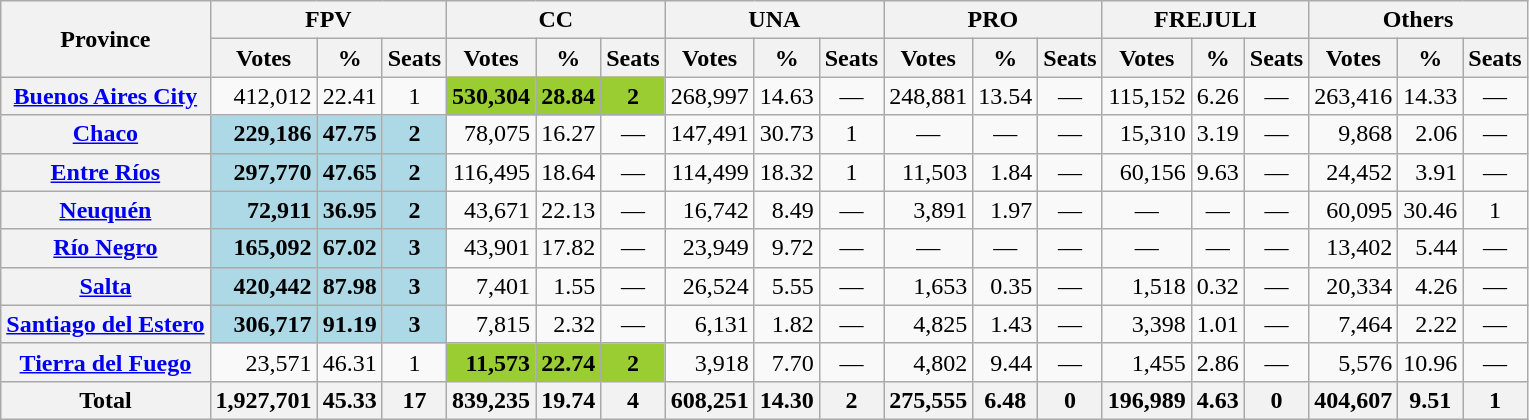<table class="wikitable sortable plainrowheaders" style="text-align:right;">
<tr>
<th rowspan=2>Province</th>
<th colspan=3>FPV</th>
<th colspan=3>CC</th>
<th colspan=3>UNA</th>
<th colspan=3>PRO</th>
<th colspan=3>FREJULI</th>
<th colspan=3>Others</th>
</tr>
<tr>
<th>Votes</th>
<th>%</th>
<th>Seats</th>
<th>Votes</th>
<th>%</th>
<th>Seats</th>
<th>Votes</th>
<th>%</th>
<th>Seats</th>
<th>Votes</th>
<th>%</th>
<th>Seats</th>
<th>Votes</th>
<th>%</th>
<th>Seats</th>
<th>Votes</th>
<th>%</th>
<th>Seats</th>
</tr>
<tr>
<th scope=row><a href='#'>Buenos Aires City</a></th>
<td>412,012</td>
<td>22.41</td>
<td align=center>1</td>
<td bgcolor=YellowGreen><strong>530,304</strong></td>
<td bgcolor=YellowGreen><strong>28.84</strong></td>
<td align=center bgcolor=YellowGreen><strong>2</strong></td>
<td>268,997</td>
<td>14.63</td>
<td align=center>—</td>
<td>248,881</td>
<td>13.54</td>
<td align=center>—</td>
<td>115,152</td>
<td>6.26</td>
<td align=center>—</td>
<td>263,416</td>
<td>14.33</td>
<td align=center>—</td>
</tr>
<tr>
<th scope=row><a href='#'>Chaco</a></th>
<td bgcolor=lightblue><strong>229,186</strong></td>
<td bgcolor=lightblue><strong>47.75</strong></td>
<td align=center bgcolor=lightblue><strong>2</strong></td>
<td>78,075</td>
<td>16.27</td>
<td align=center>—</td>
<td>147,491</td>
<td>30.73</td>
<td align=center>1</td>
<td align=center>—</td>
<td align=center>—</td>
<td align=center>—</td>
<td>15,310</td>
<td>3.19</td>
<td align=center>—</td>
<td>9,868</td>
<td>2.06</td>
<td align=center>—</td>
</tr>
<tr>
<th scope=row><a href='#'>Entre Ríos</a></th>
<td bgcolor=lightblue><strong>297,770</strong></td>
<td bgcolor=lightblue><strong>47.65</strong></td>
<td align=center bgcolor=lightblue><strong>2</strong></td>
<td>116,495</td>
<td>18.64</td>
<td align=center>—</td>
<td>114,499</td>
<td>18.32</td>
<td align=center>1</td>
<td>11,503</td>
<td>1.84</td>
<td align=center>—</td>
<td>60,156</td>
<td>9.63</td>
<td align=center>—</td>
<td>24,452</td>
<td>3.91</td>
<td align=center>—</td>
</tr>
<tr>
<th scope=row><a href='#'>Neuquén</a></th>
<td bgcolor=lightblue><strong>72,911</strong></td>
<td bgcolor=lightblue><strong>36.95</strong></td>
<td align=center bgcolor=lightblue><strong>2</strong></td>
<td>43,671</td>
<td>22.13</td>
<td align=center>—</td>
<td>16,742</td>
<td>8.49</td>
<td align=center>—</td>
<td>3,891</td>
<td>1.97</td>
<td align=center>—</td>
<td align=center>—</td>
<td align=center>—</td>
<td align=center>—</td>
<td>60,095</td>
<td>30.46</td>
<td align=center>1</td>
</tr>
<tr>
<th scope=row><a href='#'>Río Negro</a></th>
<td bgcolor=lightblue><strong>165,092</strong></td>
<td bgcolor=lightblue><strong>67.02</strong></td>
<td align=center bgcolor=lightblue><strong>3</strong></td>
<td>43,901</td>
<td>17.82</td>
<td align=center>—</td>
<td>23,949</td>
<td>9.72</td>
<td align=center>—</td>
<td align=center>—</td>
<td align=center>—</td>
<td align=center>—</td>
<td align=center>—</td>
<td align=center>—</td>
<td align=center>—</td>
<td>13,402</td>
<td>5.44</td>
<td align=center>—</td>
</tr>
<tr>
<th scope=row><a href='#'>Salta</a></th>
<td bgcolor=lightblue><strong>420,442</strong></td>
<td bgcolor=lightblue><strong>87.98</strong></td>
<td align=center bgcolor=lightblue><strong>3</strong></td>
<td>7,401</td>
<td>1.55</td>
<td align=center>—</td>
<td>26,524</td>
<td>5.55</td>
<td align=center>—</td>
<td>1,653</td>
<td>0.35</td>
<td align=center>—</td>
<td>1,518</td>
<td>0.32</td>
<td align=center>—</td>
<td>20,334</td>
<td>4.26</td>
<td align=center>—</td>
</tr>
<tr>
<th scope=row><a href='#'>Santiago del Estero</a></th>
<td bgcolor=lightblue><strong>306,717</strong></td>
<td bgcolor=lightblue><strong>91.19</strong></td>
<td align=center bgcolor=lightblue><strong>3</strong></td>
<td>7,815</td>
<td>2.32</td>
<td align=center>—</td>
<td>6,131</td>
<td>1.82</td>
<td align=center>—</td>
<td>4,825</td>
<td>1.43</td>
<td align=center>—</td>
<td>3,398</td>
<td>1.01</td>
<td align=center>—</td>
<td>7,464</td>
<td>2.22</td>
<td align=center>—</td>
</tr>
<tr>
<th scope=row><a href='#'>Tierra del Fuego</a></th>
<td>23,571</td>
<td>46.31</td>
<td align=center>1</td>
<td bgcolor=YellowGreen><strong>11,573</strong></td>
<td bgcolor=YellowGreen><strong>22.74</strong></td>
<td align=center bgcolor=YellowGreen><strong>2</strong></td>
<td>3,918</td>
<td>7.70</td>
<td align=center>—</td>
<td>4,802</td>
<td>9.44</td>
<td align=center>—</td>
<td>1,455</td>
<td>2.86</td>
<td align=center>—</td>
<td>5,576</td>
<td>10.96</td>
<td align=center>—</td>
</tr>
<tr>
<th>Total</th>
<th>1,927,701</th>
<th>45.33</th>
<th>17</th>
<th>839,235</th>
<th>19.74</th>
<th>4</th>
<th>608,251</th>
<th>14.30</th>
<th>2</th>
<th>275,555</th>
<th>6.48</th>
<th>0</th>
<th>196,989</th>
<th>4.63</th>
<th>0</th>
<th>404,607</th>
<th>9.51</th>
<th>1</th>
</tr>
</table>
